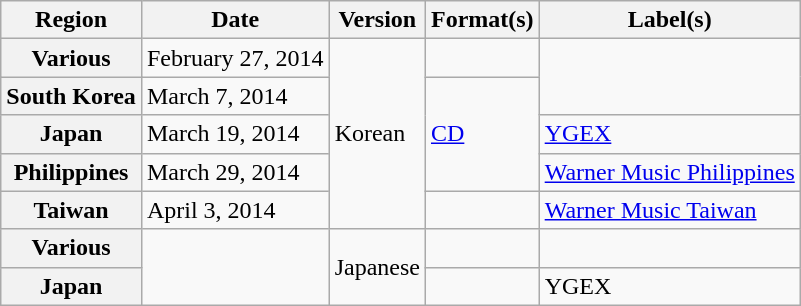<table class="wikitable plainrowheaders">
<tr>
<th>Region</th>
<th>Date</th>
<th>Version</th>
<th>Format(s)</th>
<th>Label(s)</th>
</tr>
<tr>
<th scope="row">Various</th>
<td rowspan="2">February 27, 2014</td>
<td rowspan="6">Korean</td>
<td rowspan="2"></td>
<td rowspan="3"></td>
</tr>
<tr>
<th rowspan="2" scope="row">South Korea</th>
</tr>
<tr>
<td>March 7, 2014</td>
<td rowspan="3"><a href='#'>CD</a></td>
</tr>
<tr>
<th scope="row">Japan</th>
<td>March 19, 2014</td>
<td><a href='#'>YGEX</a></td>
</tr>
<tr>
<th scope="row">Philippines</th>
<td>March 29, 2014</td>
<td><a href='#'>Warner Music Philippines</a></td>
</tr>
<tr>
<th scope="row">Taiwan</th>
<td>April 3, 2014</td>
<td></td>
<td><a href='#'>Warner Music Taiwan</a></td>
</tr>
<tr>
<th scope="row">Various</th>
<td rowspan="2"></td>
<td rowspan="2">Japanese</td>
<td></td>
<td></td>
</tr>
<tr>
<th scope="row">Japan</th>
<td></td>
<td>YGEX</td>
</tr>
</table>
